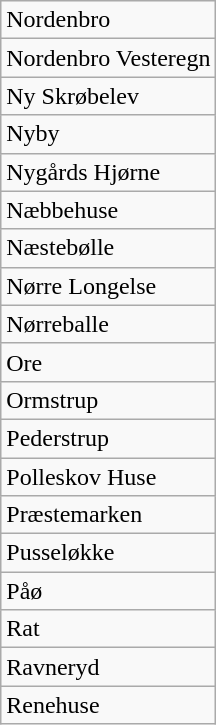<table class="wikitable" style="float:left; margin-right:1em">
<tr>
<td>Nordenbro</td>
</tr>
<tr>
<td>Nordenbro Vesteregn</td>
</tr>
<tr>
<td>Ny Skrøbelev</td>
</tr>
<tr>
<td>Nyby</td>
</tr>
<tr>
<td>Nygårds Hjørne</td>
</tr>
<tr>
<td>Næbbehuse</td>
</tr>
<tr>
<td>Næstebølle</td>
</tr>
<tr>
<td>Nørre Longelse</td>
</tr>
<tr>
<td>Nørreballe</td>
</tr>
<tr>
<td>Ore</td>
</tr>
<tr>
<td>Ormstrup</td>
</tr>
<tr>
<td>Pederstrup</td>
</tr>
<tr>
<td>Polleskov Huse</td>
</tr>
<tr>
<td>Præstemarken</td>
</tr>
<tr>
<td>Pusseløkke</td>
</tr>
<tr>
<td>Påø</td>
</tr>
<tr>
<td>Rat</td>
</tr>
<tr>
<td>Ravneryd</td>
</tr>
<tr>
<td>Renehuse</td>
</tr>
</table>
